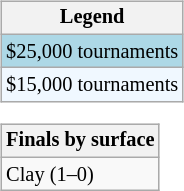<table>
<tr valign=top>
<td><br><table class="wikitable" style=font-size:85%;>
<tr>
<th>Legend</th>
</tr>
<tr bgcolor=lightblue>
<td>$25,000 tournaments</td>
</tr>
<tr bgcolor=f0f8ff>
<td>$15,000 tournaments</td>
</tr>
</table>
<table class="wikitable" style=font-size:85%;>
<tr>
<th>Finals by surface</th>
</tr>
<tr>
<td>Clay (1–0)</td>
</tr>
</table>
</td>
</tr>
</table>
